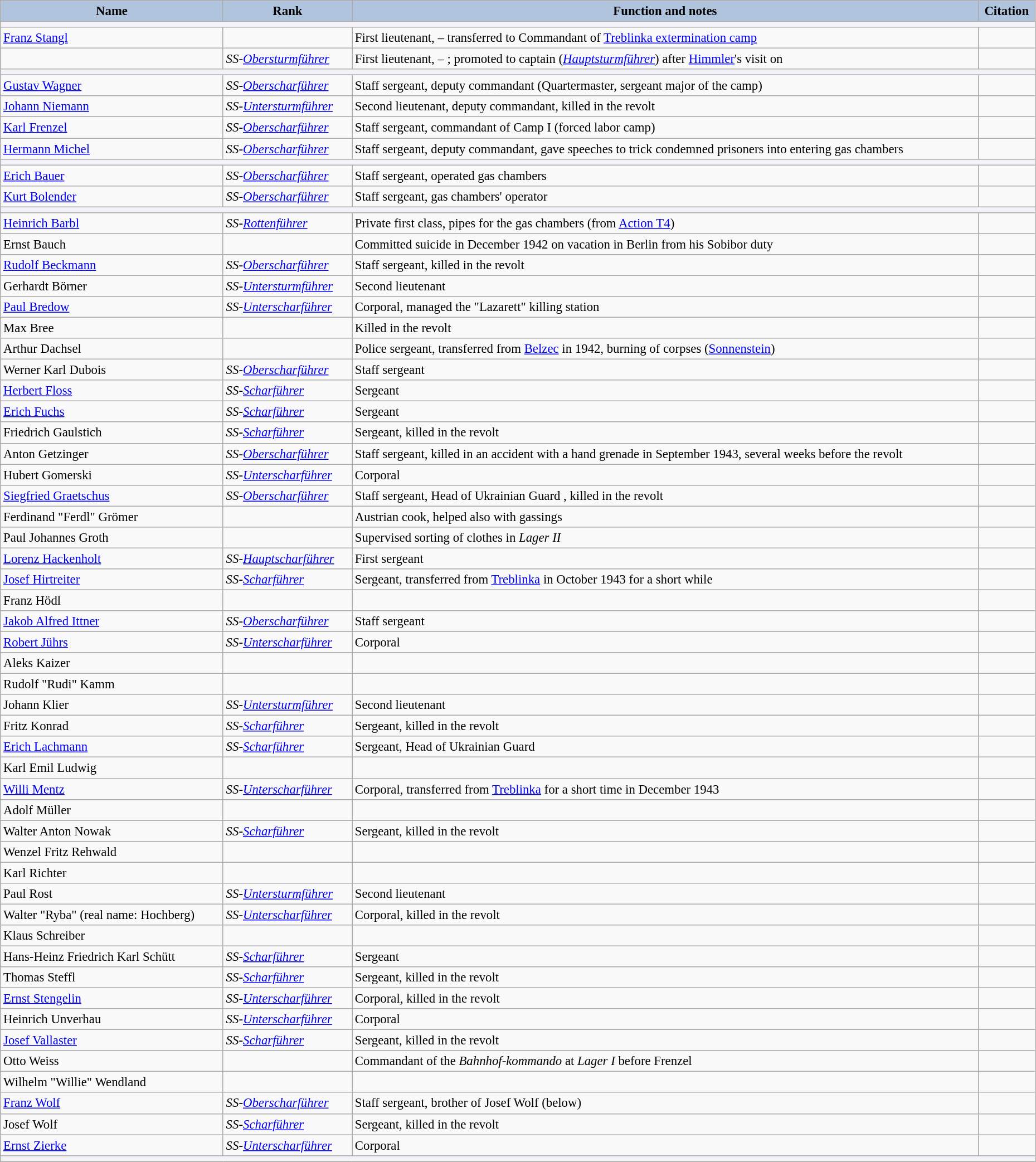<table class="wikitable" width="98%" cellpadding="2" style="font-size: 95%; text-align: middle;">
<tr>
<th scope="col" style="text-align:center;background:#B0C4DE">Name</th>
<th scope="col" style="text-align:center;background:#B0C4DE">Rank</th>
<th scope="col" style="text-align:center;background:#B0C4DE">Function and notes</th>
<th scope="col" style="text-align:center;background:#B0C4DE">Citation</th>
</tr>
<tr>
<td style="background:#f2f2f8" colspan=4></td>
</tr>
<tr>
<td><a href='#'>Franz Stangl</a></td>
<td></td>
<td>First lieutenant,  –  transferred to Commandant of <a href='#'>Treblinka extermination camp</a></td>
<td>  </td>
</tr>
<tr>
<td></td>
<td><em>SS-<a href='#'>Obersturmführer</a></em></td>
<td>First lieutenant,  – ; promoted to captain (<em><a href='#'>Hauptsturmführer</a></em>) after <a href='#'>Himmler</a>'s visit on </td>
<td></td>
</tr>
<tr>
<td style="background:#f2f2f8" colspan=4></td>
</tr>
<tr>
<td><a href='#'>Gustav Wagner</a></td>
<td><em>SS-<a href='#'>Oberscharführer</a></em></td>
<td>Staff sergeant, deputy commandant (Quartermaster, sergeant major of the camp)</td>
<td> </td>
</tr>
<tr>
<td><a href='#'>Johann Niemann</a></td>
<td><em>SS-<a href='#'>Untersturmführer</a></em></td>
<td>Second lieutenant, deputy commandant, killed in the revolt</td>
<td>  </td>
</tr>
<tr>
<td><a href='#'>Karl Frenzel</a></td>
<td><em>SS-<a href='#'>Oberscharführer</a></em></td>
<td>Staff sergeant, commandant of Camp I (forced labor camp)</td>
<td>  </td>
</tr>
<tr>
<td><a href='#'>Hermann Michel</a></td>
<td><em>SS-<a href='#'>Oberscharführer</a></em></td>
<td>Staff sergeant, deputy commandant, gave speeches to trick condemned prisoners into entering gas chambers</td>
<td>  </td>
</tr>
<tr>
<td style="background:#f2f2f8" colspan=4></td>
</tr>
<tr>
<td><a href='#'>Erich Bauer</a></td>
<td><em>SS-<a href='#'>Oberscharführer</a></em></td>
<td>Staff sergeant, operated gas chambers</td>
<td>  </td>
</tr>
<tr>
<td><a href='#'>Kurt Bolender</a></td>
<td><em>SS-<a href='#'>Oberscharführer</a></em></td>
<td>Staff sergeant, gas chambers' operator</td>
<td>  </td>
</tr>
<tr>
<td style="background:#f2f2f8" colspan=4></td>
</tr>
<tr>
<td><a href='#'>Heinrich Barbl</a></td>
<td><em>SS-<a href='#'>Rottenführer</a></em></td>
<td>Private first class, pipes for the gas chambers (from <a href='#'>Action T4</a>)</td>
<td></td>
</tr>
<tr>
<td>Ernst Bauch</td>
<td></td>
<td>Committed suicide in December 1942 on vacation in Berlin from his Sobibor duty</td>
<td></td>
</tr>
<tr>
<td><a href='#'>Rudolf Beckmann</a></td>
<td><em>SS-<a href='#'>Oberscharführer</a></em></td>
<td>Staff sergeant, killed in the revolt</td>
<td> </td>
</tr>
<tr>
<td>Gerhardt Börner</td>
<td><em>SS-<a href='#'>Untersturmführer</a></em></td>
<td>Second lieutenant</td>
<td></td>
</tr>
<tr>
<td><a href='#'>Paul Bredow</a></td>
<td><em>SS-<a href='#'>Unterscharführer</a></em></td>
<td>Corporal, managed the "Lazarett" killing station</td>
<td> </td>
</tr>
<tr>
<td>Max Bree</td>
<td></td>
<td>Killed in the revolt</td>
<td></td>
</tr>
<tr>
<td>Arthur Dachsel</td>
<td></td>
<td>Police sergeant, transferred from <a href='#'>Belzec</a> in 1942, burning of corpses (<a href='#'>Sonnenstein</a>)</td>
<td> </td>
</tr>
<tr>
<td>Werner Karl Dubois</td>
<td><em>SS-<a href='#'>Oberscharführer</a></em></td>
<td>Staff sergeant</td>
<td>  </td>
</tr>
<tr>
<td><a href='#'>Herbert Floss</a></td>
<td><em>SS-<a href='#'>Scharführer</a></em></td>
<td>Sergeant</td>
<td> </td>
</tr>
<tr>
<td><a href='#'>Erich Fuchs</a></td>
<td><em>SS-<a href='#'>Scharführer</a></em></td>
<td>Sergeant</td>
<td>  </td>
</tr>
<tr>
<td>Friedrich Gaulstich</td>
<td><em>SS-<a href='#'>Scharführer</a></em></td>
<td>Sergeant, killed in the revolt</td>
<td> </td>
</tr>
<tr>
<td>Anton Getzinger</td>
<td><em>SS-<a href='#'>Oberscharführer</a></em></td>
<td>Staff sergeant, killed in an accident with a hand grenade in September 1943, several weeks before the revolt</td>
<td></td>
</tr>
<tr>
<td>Hubert Gomerski</td>
<td><em>SS-<a href='#'>Unterscharführer</a></em></td>
<td>Corporal</td>
<td> </td>
</tr>
<tr>
<td><a href='#'>Siegfried Graetschus</a></td>
<td><em>SS-<a href='#'>Oberscharführer</a></em></td>
<td>Staff sergeant, Head of Ukrainian Guard , killed in the revolt</td>
<td>  </td>
</tr>
<tr>
<td>Ferdinand "Ferdl" Grömer</td>
<td></td>
<td>Austrian cook, helped also with gassings</td>
<td></td>
</tr>
<tr>
<td>Paul Johannes Groth</td>
<td></td>
<td>Supervised sorting of clothes in <em>Lager II</em></td>
<td></td>
</tr>
<tr>
<td><a href='#'>Lorenz Hackenholt</a></td>
<td><em>SS-<a href='#'>Hauptscharführer</a></em></td>
<td>First sergeant</td>
<td></td>
</tr>
<tr>
<td><a href='#'>Josef Hirtreiter</a></td>
<td><em>SS-<a href='#'>Scharführer</a></em></td>
<td>Sergeant, transferred from <a href='#'>Treblinka</a> in October 1943 for a short while</td>
<td></td>
</tr>
<tr>
<td>Franz Hödl</td>
<td></td>
<td></td>
<td> </td>
</tr>
<tr>
<td><a href='#'>Jakob Alfred Ittner</a></td>
<td><em>SS-<a href='#'>Oberscharführer</a></em></td>
<td>Staff sergeant</td>
<td> </td>
</tr>
<tr>
<td><a href='#'>Robert Jührs</a></td>
<td><em>SS-<a href='#'>Unterscharführer</a></em></td>
<td>Corporal</td>
<td></td>
</tr>
<tr>
<td>Aleks Kaizer</td>
<td></td>
<td></td>
<td></td>
</tr>
<tr>
<td>Rudolf "Rudi" Kamm</td>
<td></td>
<td></td>
<td></td>
</tr>
<tr>
<td>Johann Klier</td>
<td><em>SS-<a href='#'>Untersturmführer</a></em></td>
<td>Second lieutenant</td>
<td>  </td>
</tr>
<tr>
<td>Fritz Konrad</td>
<td><em>SS-<a href='#'>Scharführer</a></em></td>
<td>Sergeant, killed in the revolt</td>
<td> </td>
</tr>
<tr>
<td><a href='#'>Erich Lachmann</a></td>
<td><em>SS-<a href='#'>Scharführer</a></em></td>
<td>Sergeant, Head of Ukrainian Guard </td>
<td> </td>
</tr>
<tr>
<td>Karl Emil Ludwig</td>
<td></td>
<td></td>
<td> </td>
</tr>
<tr>
<td><a href='#'>Willi Mentz</a></td>
<td><em>SS-<a href='#'>Unterscharführer</a></em></td>
<td>Corporal, transferred from <a href='#'>Treblinka</a> for a short time in December 1943</td>
<td></td>
</tr>
<tr>
<td>Adolf Müller</td>
<td></td>
<td></td>
<td></td>
</tr>
<tr>
<td>Walter Anton Nowak</td>
<td><em>SS-<a href='#'>Scharführer</a></em></td>
<td>Sergeant, killed in the revolt</td>
<td>  </td>
</tr>
<tr>
<td>Wenzel Fritz Rehwald</td>
<td></td>
<td></td>
<td> </td>
</tr>
<tr>
<td>Karl Richter</td>
<td></td>
<td></td>
<td></td>
</tr>
<tr>
<td>Paul Rost</td>
<td><em>SS-<a href='#'>Untersturmführer</a></em></td>
<td>Second lieutenant</td>
<td></td>
</tr>
<tr>
<td>Walter "Ryba" (real name: Hochberg)</td>
<td><em>SS-<a href='#'>Unterscharführer</a></em></td>
<td>Corporal, killed in the revolt</td>
<td> </td>
</tr>
<tr>
<td>Klaus Schreiber</td>
<td></td>
<td></td>
<td></td>
</tr>
<tr>
<td>Hans-Heinz Friedrich Karl Schütt</td>
<td><em>SS-<a href='#'>Scharführer</a></em></td>
<td>Sergeant</td>
<td>  </td>
</tr>
<tr>
<td>Thomas Steffl</td>
<td><em>SS-<a href='#'>Scharführer</a></em></td>
<td>Sergeant, killed in the revolt</td>
<td> </td>
</tr>
<tr>
<td><a href='#'>Ernst Stengelin</a></td>
<td><em>SS-<a href='#'>Unterscharführer</a></em></td>
<td>Corporal, killed in the revolt</td>
<td></td>
</tr>
<tr>
<td>Heinrich Unverhau</td>
<td><em>SS-<a href='#'>Unterscharführer</a></em></td>
<td>Corporal</td>
<td> </td>
</tr>
<tr>
<td><a href='#'>Josef Vallaster</a></td>
<td><em>SS-<a href='#'>Scharführer</a></em></td>
<td>Sergeant, killed in the revolt</td>
<td> </td>
</tr>
<tr>
<td>Otto Weiss</td>
<td></td>
<td>Commandant of the <em>Bahnhof-kommando</em> at <em>Lager I</em> before Frenzel</td>
<td></td>
</tr>
<tr>
<td>Wilhelm "Willie" Wendland</td>
<td></td>
<td></td>
<td> </td>
</tr>
<tr>
<td><a href='#'>Franz Wolf</a></td>
<td><em>SS-<a href='#'>Oberscharführer</a></em></td>
<td>Staff sergeant, brother of Josef Wolf (below)</td>
<td>  </td>
</tr>
<tr>
<td>Josef Wolf</td>
<td><em>SS-<a href='#'>Scharführer</a></em></td>
<td>Sergeant, killed in the revolt</td>
<td> </td>
</tr>
<tr>
<td><a href='#'>Ernst Zierke</a></td>
<td><em>SS-<a href='#'>Unterscharführer</a></em></td>
<td>Corporal</td>
<td></td>
</tr>
<tr>
<td style="background:#f2f2f8" colspan=4></td>
</tr>
</table>
